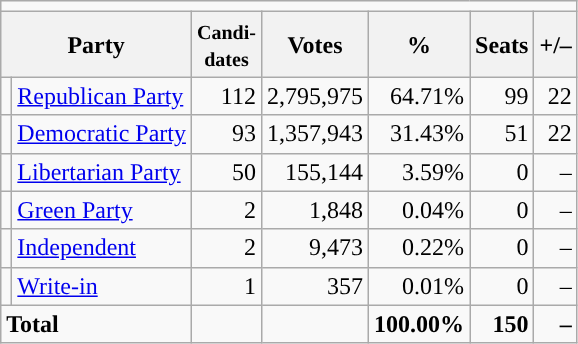<table class="wikitable" style="font-size:100%; text-align:right;">
<tr>
<td colspan="15" align="center"></td>
</tr>
<tr>
<th colspan="2">Party</th>
<th><small>Candi-<br>dates</small></th>
<th>Votes</th>
<th>%</th>
<th>Seats</th>
<th>+/–</th>
</tr>
<tr>
<td style="background:"></td>
<td align="left"><a href='#'>Republican Party</a></td>
<td>112</td>
<td>2,795,975</td>
<td>64.71%</td>
<td>99</td>
<td>22</td>
</tr>
<tr>
<td style="background:"></td>
<td align="left"><a href='#'>Democratic Party</a></td>
<td>93</td>
<td>1,357,943</td>
<td>31.43%</td>
<td>51</td>
<td>22</td>
</tr>
<tr>
<td style="background:"></td>
<td align="left"><a href='#'>Libertarian Party</a></td>
<td>50</td>
<td>155,144</td>
<td>3.59%</td>
<td>0</td>
<td>–</td>
</tr>
<tr>
<td style="background:"></td>
<td align="left"><a href='#'>Green Party</a></td>
<td>2</td>
<td>1,848</td>
<td>0.04%</td>
<td>0</td>
<td>–</td>
</tr>
<tr>
<td style="background:"></td>
<td align="left"><a href='#'>Independent</a></td>
<td>2</td>
<td>9,473</td>
<td>0.22%</td>
<td>0</td>
<td>–</td>
</tr>
<tr>
<td style="background:"></td>
<td align="left"><a href='#'>Write-in</a></td>
<td>1</td>
<td>357</td>
<td>0.01%</td>
<td>0</td>
<td>–</td>
</tr>
<tr style="font-weight:bold">
<td colspan="2" align="left">Total</td>
<td></td>
<td></td>
<td>100.00%</td>
<td>150</td>
<td>–</td>
</tr>
</table>
